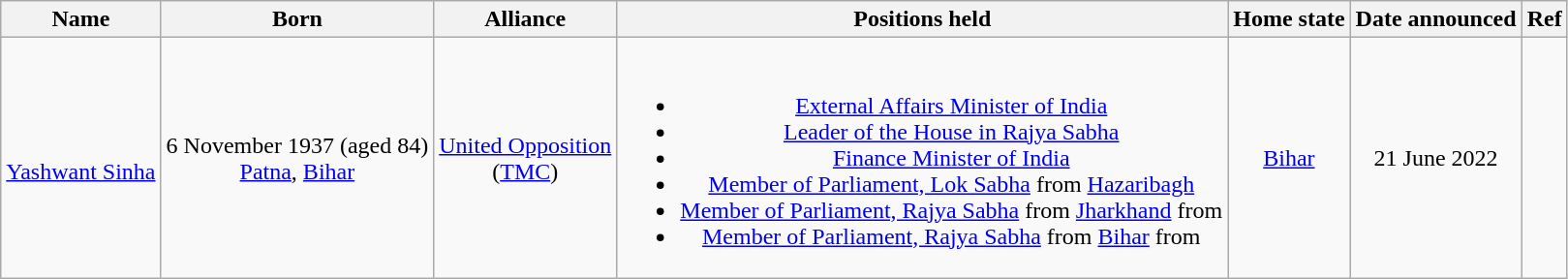<table class="wikitable" style="text-align:center">
<tr>
<th>Name</th>
<th>Born</th>
<th>Alliance</th>
<th>Positions held</th>
<th>Home state</th>
<th>Date announced</th>
<th>Ref</th>
</tr>
<tr>
<td data-sort-value="Sinha"><br><a href='#'>Yashwant Sinha</a></td>
<td>6 November 1937 (aged 84)<br><a href='#'>Patna</a>, <a href='#'>Bihar</a></td>
<td><a href='#'>United Opposition</a><br>(<a href='#'>TMC</a>)</td>
<td><br><ul><li><a href='#'>External Affairs Minister of India</a> </li><li><a href='#'>Leader of the House in Rajya Sabha</a> </li><li><a href='#'>Finance Minister of India</a> </li><li><a href='#'>Member of Parliament, Lok Sabha</a> from <a href='#'>Hazaribagh</a> </li><li><a href='#'>Member of Parliament, Rajya Sabha</a> from <a href='#'>Jharkhand</a> from </li><li><a href='#'>Member of Parliament, Rajya Sabha</a> from <a href='#'>Bihar</a> from </li></ul></td>
<td><a href='#'>Bihar</a></td>
<td>21 June 2022</td>
<td></td>
</tr>
</table>
